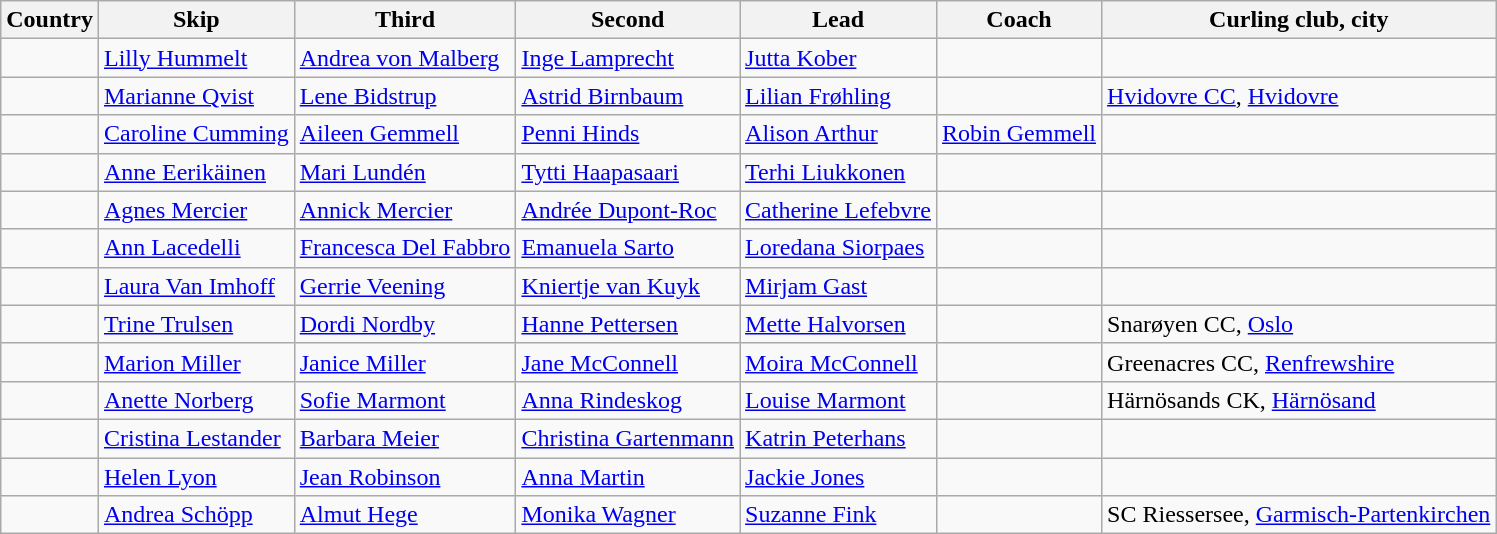<table class="wikitable">
<tr>
<th>Country</th>
<th>Skip</th>
<th>Third</th>
<th>Second</th>
<th>Lead</th>
<th>Coach</th>
<th>Curling club, city</th>
</tr>
<tr>
<td></td>
<td><a href='#'>Lilly Hummelt</a></td>
<td><a href='#'>Andrea von Malberg</a></td>
<td><a href='#'>Inge Lamprecht</a></td>
<td><a href='#'>Jutta Kober</a></td>
<td></td>
<td></td>
</tr>
<tr>
<td></td>
<td><a href='#'>Marianne Qvist</a></td>
<td><a href='#'>Lene Bidstrup</a></td>
<td><a href='#'>Astrid Birnbaum</a></td>
<td><a href='#'>Lilian Frøhling</a></td>
<td></td>
<td><a href='#'>Hvidovre CC</a>, <a href='#'>Hvidovre</a></td>
</tr>
<tr>
<td></td>
<td><a href='#'>Caroline Cumming</a></td>
<td><a href='#'>Aileen Gemmell</a></td>
<td><a href='#'>Penni Hinds</a></td>
<td><a href='#'>Alison Arthur</a></td>
<td><a href='#'>Robin Gemmell</a></td>
<td></td>
</tr>
<tr>
<td></td>
<td><a href='#'>Anne Eerikäinen</a></td>
<td><a href='#'>Mari Lundén</a></td>
<td><a href='#'>Tytti Haapasaari</a></td>
<td><a href='#'>Terhi Liukkonen</a></td>
<td></td>
<td></td>
</tr>
<tr>
<td></td>
<td><a href='#'>Agnes Mercier</a></td>
<td><a href='#'>Annick Mercier</a></td>
<td><a href='#'>Andrée Dupont-Roc</a></td>
<td><a href='#'>Catherine Lefebvre</a></td>
<td></td>
<td></td>
</tr>
<tr>
<td></td>
<td><a href='#'>Ann Lacedelli</a></td>
<td><a href='#'>Francesca Del Fabbro</a></td>
<td><a href='#'>Emanuela Sarto</a></td>
<td><a href='#'>Loredana Siorpaes</a></td>
<td></td>
<td></td>
</tr>
<tr>
<td></td>
<td><a href='#'>Laura Van Imhoff</a></td>
<td><a href='#'>Gerrie Veening</a></td>
<td><a href='#'>Kniertje van Kuyk</a></td>
<td><a href='#'>Mirjam Gast</a></td>
<td></td>
<td></td>
</tr>
<tr>
<td></td>
<td><a href='#'>Trine Trulsen</a></td>
<td><a href='#'>Dordi Nordby</a></td>
<td><a href='#'>Hanne Pettersen</a></td>
<td><a href='#'>Mette Halvorsen</a></td>
<td></td>
<td>Snarøyen CC, <a href='#'>Oslo</a></td>
</tr>
<tr>
<td></td>
<td><a href='#'>Marion Miller</a></td>
<td><a href='#'>Janice Miller</a></td>
<td><a href='#'>Jane McConnell</a></td>
<td><a href='#'>Moira McConnell</a></td>
<td></td>
<td>Greenacres CC, <a href='#'>Renfrewshire</a></td>
</tr>
<tr>
<td></td>
<td><a href='#'>Anette Norberg</a></td>
<td><a href='#'>Sofie Marmont</a></td>
<td><a href='#'>Anna Rindeskog</a></td>
<td><a href='#'>Louise Marmont</a></td>
<td></td>
<td>Härnösands CK, <a href='#'>Härnösand</a></td>
</tr>
<tr>
<td></td>
<td><a href='#'>Cristina Lestander</a></td>
<td><a href='#'>Barbara Meier</a></td>
<td><a href='#'>Christina Gartenmann</a></td>
<td><a href='#'>Katrin Peterhans</a></td>
<td></td>
<td></td>
</tr>
<tr>
<td></td>
<td><a href='#'>Helen Lyon</a></td>
<td><a href='#'>Jean Robinson</a></td>
<td><a href='#'>Anna Martin</a></td>
<td><a href='#'>Jackie Jones</a></td>
<td></td>
<td></td>
</tr>
<tr>
<td></td>
<td><a href='#'>Andrea Schöpp</a></td>
<td><a href='#'>Almut Hege</a></td>
<td><a href='#'>Monika Wagner</a></td>
<td><a href='#'>Suzanne Fink</a></td>
<td></td>
<td>SC Riessersee, <a href='#'>Garmisch-Partenkirchen</a></td>
</tr>
</table>
